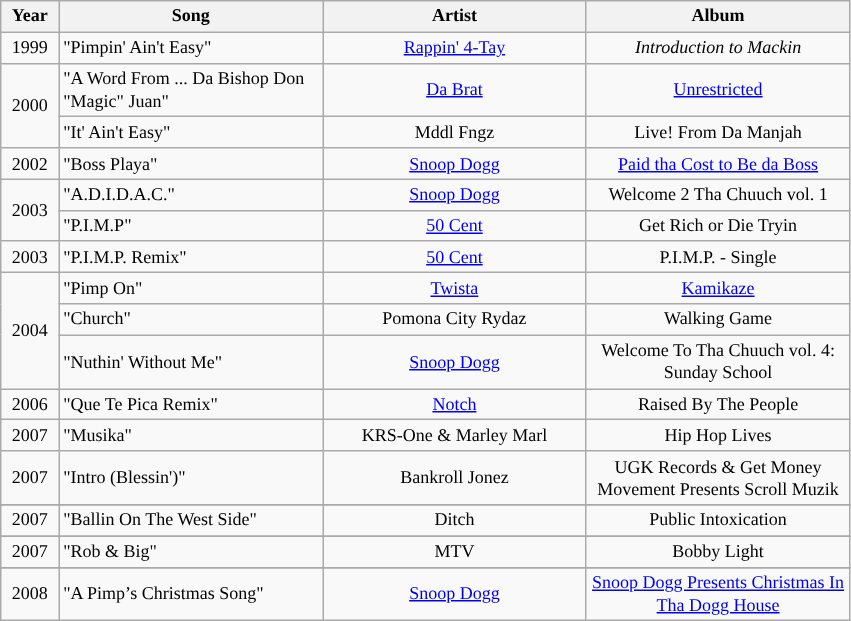<table class="wikitable" style="font-size: 9pt">
<tr>
<th width="33">Year</th>
<th width="170">Song</th>
<th width="170">Artist</th>
<th width="170">Album</th>
</tr>
<tr>
<td align="center">1999</td>
<td>"Pimpin' Ain't Easy"</td>
<td align="center"><a href='#'>Rappin' 4-Tay</a></td>
<td align="center"><em>Introduction to Mackin<strong></td>
</tr>
<tr>
<td rowspan="2" align="center">2000</td>
<td>"A Word From ... Da Bishop Don "Magic" Juan"</td>
<td align="center"><a href='#'>Da Brat</a></td>
<td align="center"></em><a href='#'>Unrestricted</a><em></td>
</tr>
<tr>
<td>"It' Ain't Easy"</td>
<td align="center">Mddl Fngz</td>
<td align="center"></em>Live! From Da Manjah<em></td>
</tr>
<tr>
<td align="center">2002</td>
<td>"Boss Playa"</td>
<td align="center"><a href='#'>Snoop Dogg</a></td>
<td align="center"></em><a href='#'>Paid tha Cost to Be da Boss</a><em></td>
</tr>
<tr>
<td rowspan="2" align="center">2003</td>
<td>"A.D.I.D.A.C."</td>
<td align="center"><a href='#'>Snoop Dogg</a></td>
<td align="center"></em>Welcome 2 Tha Chuuch vol. 1<em></td>
</tr>
<tr>
<td>"P.I.M.P"</td>
<td align="center"><a href='#'>50 Cent</a></td>
<td align="center"></em>Get Rich or Die Tryin<em></td>
</tr>
<tr>
<td align="center">2003</td>
<td>"P.I.M.P. Remix"</td>
<td align="center"><a href='#'>50 Cent</a></td>
<td align="center"></em>P.I.M.P. - Single<em></td>
</tr>
<tr>
<td rowspan="3" align="center">2004</td>
<td>"Pimp On"</td>
<td align="center"><a href='#'>Twista</a></td>
<td align="center"></em><a href='#'>Kamikaze</a><em></td>
</tr>
<tr>
<td>"Church"</td>
<td align="center">Pomona City Rydaz</td>
<td align="center"></em>Walking Game<em></td>
</tr>
<tr>
<td>"Nuthin' Without Me"</td>
<td align="center"><a href='#'>Snoop Dogg</a></td>
<td align="center"></em>Welcome To Tha Chuuch vol. 4: Sunday School<em></td>
</tr>
<tr>
<td align="center">2006</td>
<td>"Que Te Pica Remix"</td>
<td align="center"><a href='#'>Notch</a></td>
<td align="center"></em>Raised By The People<em></td>
</tr>
<tr>
<td align="center">2007</td>
<td>"Musika"</td>
<td align="center">KRS-One & Marley Marl</td>
<td align="center"></em>Hip Hop Lives<em></td>
</tr>
<tr>
<td align="center">2007</td>
<td>"Intro (Blessin')"</td>
<td align="center">Bankroll Jonez</td>
<td align="center"></em>UGK Records & Get Money Movement Presents Scroll Muzik<em></td>
</tr>
<tr>
</tr>
<tr>
<td align="center">2007</td>
<td>"Ballin On The West Side"</td>
<td align="center">Ditch</td>
<td align="center"></em>Public Intoxication<em></td>
</tr>
<tr>
</tr>
<tr>
<td align="center">2007</td>
<td>"Rob & Big"</td>
<td align="center">MTV</td>
<td align="center"></em>Bobby Light<em></td>
</tr>
<tr>
</tr>
<tr>
<td align="center">2008</td>
<td>"A Pimp’s Christmas Song"</td>
<td align="center"><a href='#'>Snoop Dogg</a></td>
<td align="center"></em><a href='#'>Snoop Dogg Presents Christmas In Tha Dogg House</a><em></td>
</tr>
</table>
